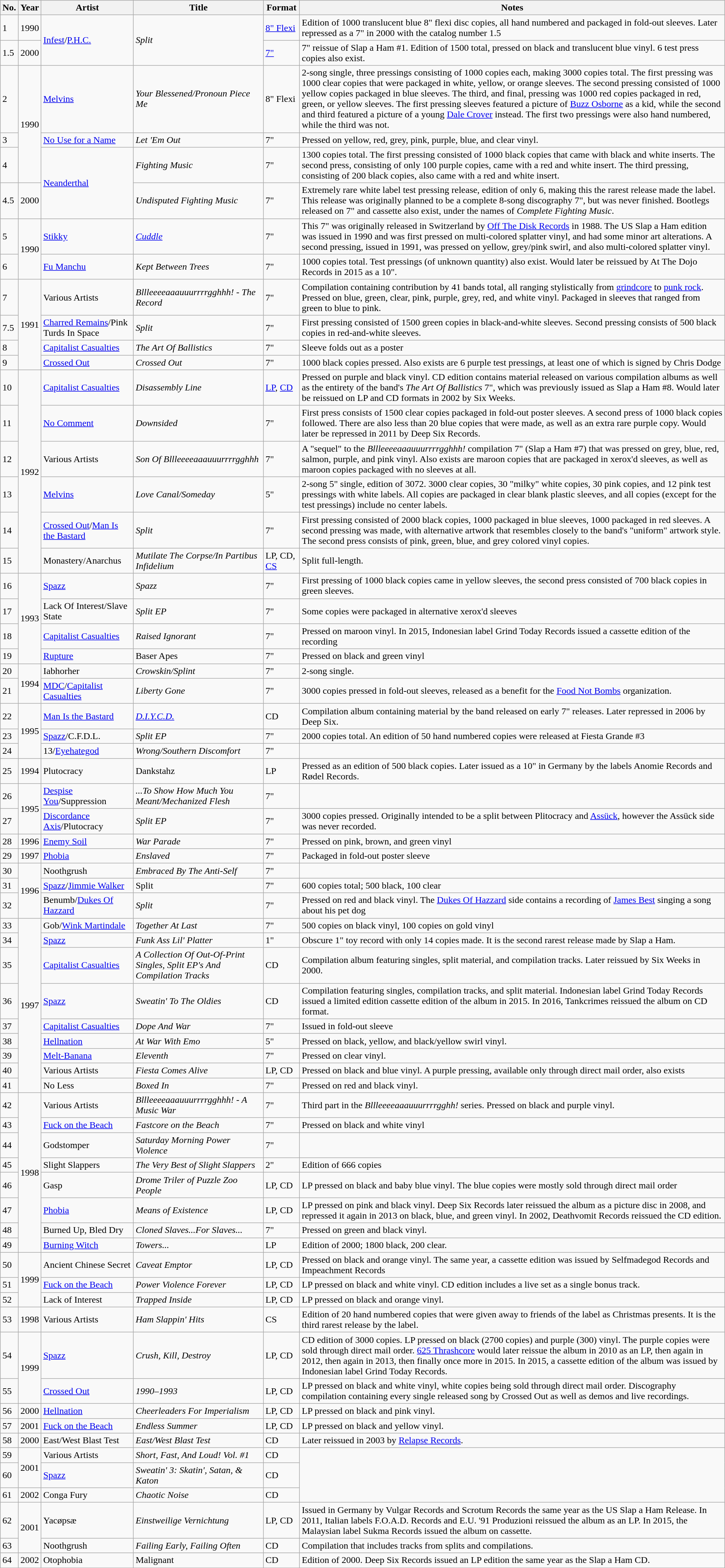<table class="wikitable">
<tr>
<th>No.</th>
<th>Year</th>
<th>Artist</th>
<th>Title</th>
<th>Format</th>
<th>Notes</th>
</tr>
<tr>
<td>1</td>
<td>1990</td>
<td rowspan="2"><a href='#'>Infest</a>/<a href='#'>P.H.C.</a></td>
<td rowspan="2"><em>Split</em></td>
<td><a href='#'>8" Flexi</a></td>
<td>Edition of 1000 translucent blue 8" flexi disc copies, all hand numbered and packaged in fold-out sleeves. Later repressed as a 7" in 2000 with the catalog number 1.5</td>
</tr>
<tr>
<td>1.5</td>
<td>2000</td>
<td><a href='#'>7"</a></td>
<td>7" reissue of Slap a Ham #1. Edition of 1500 total, pressed on black and translucent blue vinyl. 6 test press copies also exist.</td>
</tr>
<tr>
<td>2</td>
<td rowspan="3">1990</td>
<td><a href='#'>Melvins</a></td>
<td><em>Your Blessened/Pronoun Piece Me</em></td>
<td>8" Flexi</td>
<td>2-song single, three pressings consisting of 1000 copies each, making 3000 copies total. The first pressing was 1000 clear copies that were packaged in white, yellow, or orange sleeves. The second pressing consisted of 1000 yellow copies packaged in blue sleeves. The third, and final, pressing was 1000 red copies packaged in red, green, or yellow sleeves. The first pressing sleeves featured a picture of <a href='#'>Buzz Osborne</a> as a kid, while the second and third featured a picture of a young <a href='#'>Dale Crover</a> instead. The first two pressings were also hand numbered, while the third was not.</td>
</tr>
<tr>
<td>3</td>
<td><a href='#'>No Use for a Name</a></td>
<td><em>Let 'Em Out</em></td>
<td>7"</td>
<td>Pressed on yellow, red, grey, pink, purple, blue, and clear vinyl.</td>
</tr>
<tr>
<td>4</td>
<td rowspan="2"><a href='#'>Neanderthal</a></td>
<td><em>Fighting Music</em></td>
<td>7"</td>
<td>1300 copies total. The first pressing consisted of 1000 black copies that came with black and white inserts. The second press, consisting of only 100 purple copies, came with a red and white insert. The third pressing, consisting of 200 black copies, also came with a red and white insert.</td>
</tr>
<tr>
<td>4.5</td>
<td>2000</td>
<td><em>Undisputed Fighting Music</em></td>
<td>7"</td>
<td>Extremely rare white label test pressing release, edition of only 6, making this the rarest release made the label. This release was originally planned to be a complete 8-song discography 7", but was never finished. Bootlegs released on 7" and cassette also exist, under the names of <em>Complete Fighting Music</em>.</td>
</tr>
<tr>
<td>5</td>
<td rowspan="2">1990</td>
<td><a href='#'>Stikky</a></td>
<td><em><a href='#'>Cuddle</a></em></td>
<td>7"</td>
<td>This 7" was originally released in Switzerland by <a href='#'>Off The Disk Records</a> in 1988. The US Slap a Ham edition was issued in 1990 and was first pressed on multi-colored splatter vinyl, and had some minor art alterations. A second pressing, issued in 1991, was pressed on yellow, grey/pink swirl, and also multi-colored splatter vinyl.</td>
</tr>
<tr>
<td>6</td>
<td><a href='#'>Fu Manchu</a></td>
<td><em>Kept Between Trees</em></td>
<td>7"</td>
<td>1000 copies total. Test pressings (of unknown quantity) also exist. Would later be reissued by At The Dojo Records in 2015 as a 10".</td>
</tr>
<tr>
<td>7</td>
<td rowspan="4">1991</td>
<td>Various Artists</td>
<td><em>Bllleeeeaaauuurrrrgghhh! - The Record</em></td>
<td>7"</td>
<td>Compilation containing contribution by 41 bands total, all ranging stylistically from <a href='#'>grindcore</a> to <a href='#'>punk rock</a>. Pressed on blue, green, clear, pink, purple, grey, red, and white vinyl. Packaged in sleeves that ranged from green to blue to pink.</td>
</tr>
<tr>
<td>7.5</td>
<td><a href='#'>Charred Remains</a>/Pink Turds In Space</td>
<td><em>Split</em></td>
<td>7"</td>
<td>First pressing consisted of 1500 green copies in black-and-white sleeves. Second pressing consists of 500 black copies in red-and-white sleeves.</td>
</tr>
<tr>
<td>8</td>
<td><a href='#'>Capitalist Casualties</a></td>
<td><em>The Art Of Ballistics</em></td>
<td>7"</td>
<td>Sleeve folds out as a poster</td>
</tr>
<tr>
<td>9</td>
<td><a href='#'>Crossed Out</a></td>
<td><em>Crossed Out</em></td>
<td>7"</td>
<td>1000 black copies pressed. Also exists are 6 purple test pressings, at least one of which is signed by Chris Dodge</td>
</tr>
<tr>
<td>10</td>
<td rowspan="6">1992</td>
<td><a href='#'>Capitalist Casualties</a></td>
<td><em>Disassembly Line</em></td>
<td><a href='#'>LP</a>, <a href='#'>CD</a></td>
<td>Pressed on purple and black vinyl. CD edition contains material released on various compilation albums as well as the entirety of the band's <em>The Art Of Ballistics</em> 7", which was previously issued as Slap a Ham #8. Would later be reissued on LP and CD formats in 2002 by Six Weeks.</td>
</tr>
<tr>
<td>11</td>
<td><a href='#'>No Comment</a></td>
<td><em>Downsided</em></td>
<td>7"</td>
<td>First press consists of 1500 clear copies packaged in fold-out poster sleeves. A second press of 1000 black copies followed. There are also less than 20 blue copies that were made, as well as an extra rare purple copy. Would later be repressed in 2011 by Deep Six Records.</td>
</tr>
<tr>
<td>12</td>
<td>Various Artists</td>
<td><em>Son Of Bllleeeeaaauuurrrrgghhh</em></td>
<td>7"</td>
<td>A "sequel" to the <em>Bllleeeeaaauuurrrrgghhh!</em> compilation 7" (Slap a Ham #7) that was pressed on grey, blue, red, salmon, purple, and pink vinyl. Also exists are maroon copies that are packaged in xerox'd sleeves, as well as maroon copies packaged with no sleeves at all.</td>
</tr>
<tr>
<td>13</td>
<td><a href='#'>Melvins</a></td>
<td><em>Love Canal/Someday</em></td>
<td>5"</td>
<td>2-song 5" single, edition of 3072. 3000 clear copies, 30 "milky" white copies, 30 pink copies, and 12 pink test pressings with white labels. All copies are packaged in clear blank plastic sleeves, and all copies (except for the test pressings) include no center labels.</td>
</tr>
<tr>
<td>14</td>
<td><a href='#'>Crossed Out</a>/<a href='#'>Man Is the Bastard</a></td>
<td><em>Split</em></td>
<td>7"</td>
<td>First pressing consisted of 2000 black copies, 1000 packaged in blue sleeves, 1000 packaged in red sleeves. A second pressing was made, with alternative artwork that resembles closely to the band's "uniform" artwork style. The second press consists of pink, green, blue, and grey colored vinyl copies.</td>
</tr>
<tr>
<td>15</td>
<td>Monastery/Anarchus</td>
<td><em>Mutilate The Corpse/In Partibus Infidelium</em></td>
<td>LP, CD, <a href='#'>CS</a></td>
<td>Split full-length.</td>
</tr>
<tr>
<td>16</td>
<td rowspan="4">1993</td>
<td><a href='#'>Spazz</a></td>
<td><em>Spazz</em></td>
<td>7"</td>
<td>First pressing of 1000 black copies came in yellow sleeves, the second press consisted of 700 black copies in green sleeves.</td>
</tr>
<tr>
<td>17</td>
<td>Lack Of Interest/Slave State</td>
<td><em>Split EP</em></td>
<td>7"</td>
<td>Some copies were packaged in alternative xerox'd sleeves</td>
</tr>
<tr>
<td>18</td>
<td><a href='#'>Capitalist Casualties</a></td>
<td><em>Raised Ignorant</em></td>
<td>7"</td>
<td>Pressed on maroon vinyl. In 2015, Indonesian label Grind Today Records issued a cassette edition of the recording</td>
</tr>
<tr>
<td>19</td>
<td><a href='#'>Rupture</a></td>
<td>Baser Apes</td>
<td>7"</td>
<td>Pressed on black and green vinyl</td>
</tr>
<tr>
<td>20</td>
<td rowspan="2">1994</td>
<td>Iabhorher</td>
<td><em>Crowskin/Splint</em></td>
<td>7"</td>
<td>2-song single.</td>
</tr>
<tr>
<td>21</td>
<td><a href='#'>MDC</a>/<a href='#'>Capitalist Casualties</a></td>
<td><em>Liberty Gone</em></td>
<td>7"</td>
<td>3000 copies pressed in fold-out sleeves, released as a benefit for the <a href='#'>Food Not Bombs</a> organization.</td>
</tr>
<tr>
<td>22</td>
<td rowspan="3">1995</td>
<td><a href='#'>Man Is the Bastard</a></td>
<td><em><a href='#'>D.I.Y.C.D.</a></em></td>
<td>CD</td>
<td>Compilation album containing material by the band released on early 7" releases. Later repressed in 2006 by Deep Six.</td>
</tr>
<tr>
<td>23</td>
<td><a href='#'>Spazz</a>/C.F.D.L.</td>
<td><em>Split EP</em></td>
<td>7"</td>
<td>2000 copies total. An edition of 50 hand numbered copies were released at Fiesta Grande #3</td>
</tr>
<tr>
<td>24</td>
<td>13/<a href='#'>Eyehategod</a></td>
<td><em>Wrong/Southern Discomfort</em></td>
<td>7"</td>
</tr>
<tr>
<td>25</td>
<td>1994</td>
<td>Plutocracy</td>
<td>Dankstahz</td>
<td>LP</td>
<td>Pressed as an edition of 500 black copies. Later issued as a 10" in Germany by the labels Anomie Records and Rødel Records.</td>
</tr>
<tr>
<td>26</td>
<td rowspan="2">1995</td>
<td><a href='#'>Despise You</a>/Suppression</td>
<td><em>...To Show How Much You Meant/Mechanized Flesh</em></td>
<td>7"</td>
</tr>
<tr>
<td>27</td>
<td><a href='#'>Discordance Axis</a>/Plutocracy</td>
<td><em>Split EP</em></td>
<td>7"</td>
<td>3000 copies pressed. Originally intended to be a split between Plitocracy and <a href='#'>Assück</a>, however the Assück side was never recorded.</td>
</tr>
<tr>
<td>28</td>
<td>1996</td>
<td><a href='#'>Enemy Soil</a></td>
<td><em>War Parade</em></td>
<td>7"</td>
<td>Pressed on pink, brown, and green vinyl</td>
</tr>
<tr>
<td>29</td>
<td>1997</td>
<td><a href='#'>Phobia</a></td>
<td><em>Enslaved</em></td>
<td>7"</td>
<td>Packaged in fold-out poster sleeve</td>
</tr>
<tr>
<td>30</td>
<td rowspan="3">1996</td>
<td>Noothgrush</td>
<td><em>Embraced By The Anti-Self</em></td>
<td>7"</td>
</tr>
<tr>
<td>31</td>
<td><a href='#'>Spazz</a>/<a href='#'>Jimmie Walker</a></td>
<td>Split</td>
<td>7"</td>
<td>600 copies total; 500 black, 100 clear</td>
</tr>
<tr>
<td>32</td>
<td>Benumb/<a href='#'>Dukes Of Hazzard</a></td>
<td><em>Split</em></td>
<td>7"</td>
<td>Pressed on red and black vinyl. The <a href='#'>Dukes Of Hazzard</a> side contains a recording of <a href='#'>James Best</a> singing a song about his pet dog</td>
</tr>
<tr>
<td>33</td>
<td rowspan="9">1997</td>
<td>Gob/<a href='#'>Wink Martindale</a></td>
<td><em>Together At Last</em></td>
<td>7"</td>
<td>500 copies on black vinyl, 100 copies on gold vinyl</td>
</tr>
<tr>
<td>34</td>
<td><a href='#'>Spazz</a></td>
<td><em>Funk Ass Lil' Platter</em></td>
<td>1"</td>
<td>Obscure 1" toy record with only 14 copies made. It is the second rarest release made by Slap a Ham.</td>
</tr>
<tr>
<td>35</td>
<td><a href='#'>Capitalist Casualties</a></td>
<td><em>A Collection Of Out-Of-Print Singles, Split EP's And Compilation Tracks</em></td>
<td>CD</td>
<td>Compilation album featuring singles, split material, and compilation tracks. Later reissued by Six Weeks in 2000.</td>
</tr>
<tr>
<td>36</td>
<td><a href='#'>Spazz</a></td>
<td><em>Sweatin' To The Oldies</em></td>
<td>CD</td>
<td>Compilation featuring singles, compilation tracks, and split material. Indonesian label Grind Today Records issued a limited edition cassette edition of the album in 2015. In 2016, Tankcrimes reissued the album on CD format.</td>
</tr>
<tr>
<td>37</td>
<td><a href='#'>Capitalist Casualties</a></td>
<td><em>Dope And War</em></td>
<td>7"</td>
<td>Issued in fold-out sleeve</td>
</tr>
<tr>
<td>38</td>
<td><a href='#'>Hellnation</a></td>
<td><em>At War With Emo</em></td>
<td>5"</td>
<td>Pressed on black, yellow, and black/yellow swirl vinyl.</td>
</tr>
<tr>
<td>39</td>
<td><a href='#'>Melt-Banana</a></td>
<td><em>Eleventh</em></td>
<td>7"</td>
<td>Pressed on clear vinyl.</td>
</tr>
<tr>
<td>40</td>
<td>Various Artists</td>
<td><em>Fiesta Comes Alive</em></td>
<td>LP, CD</td>
<td>Pressed on black and blue vinyl. A purple pressing, available only through direct mail order, also exists</td>
</tr>
<tr>
<td>41</td>
<td>No Less</td>
<td><em>Boxed In</em></td>
<td>7"</td>
<td>Pressed on red and black vinyl.</td>
</tr>
<tr>
<td>42</td>
<td rowspan="8">1998</td>
<td>Various Artists</td>
<td><em>Bllleeeeaaauuurrrrgghhh! - A Music War</em></td>
<td>7"</td>
<td>Third part in the <em>Bllleeeeaaauuurrrrgghh!</em> series. Pressed on black and purple vinyl.</td>
</tr>
<tr>
<td>43</td>
<td><a href='#'>Fuck on the Beach</a></td>
<td><em>Fastcore on the Beach</em></td>
<td>7"</td>
<td>Pressed on black and white vinyl</td>
</tr>
<tr>
<td>44</td>
<td>Godstomper</td>
<td><em>Saturday Morning Power Violence</em></td>
<td>7"</td>
</tr>
<tr>
<td>45</td>
<td>Slight Slappers</td>
<td><em>The Very Best of Slight Slappers</em></td>
<td>2"</td>
<td>Edition of 666 copies</td>
</tr>
<tr>
<td>46</td>
<td>Gasp</td>
<td><em>Drome Triler of Puzzle Zoo People</em></td>
<td>LP, CD</td>
<td>LP pressed on black and baby blue vinyl. The blue copies were mostly sold through direct mail order</td>
</tr>
<tr>
<td>47</td>
<td><a href='#'>Phobia</a></td>
<td><em>Means of Existence</em></td>
<td>LP, CD</td>
<td>LP pressed on pink and black vinyl. Deep Six Records later reissued the album as a picture disc in 2008, and repressed it again in 2013 on black, blue, and green vinyl. In 2002, Deathvomit Records reissued the CD edition.</td>
</tr>
<tr>
<td>48</td>
<td>Burned Up, Bled Dry</td>
<td><em>Cloned Slaves...For Slaves...</em></td>
<td>7"</td>
<td>Pressed on green and black vinyl.</td>
</tr>
<tr>
<td>49</td>
<td><a href='#'>Burning Witch</a></td>
<td><em>Towers...</em></td>
<td>LP</td>
<td>Edition of 2000; 1800 black, 200 clear.</td>
</tr>
<tr>
<td>50</td>
<td rowspan="3">1999</td>
<td>Ancient Chinese Secret</td>
<td><em>Caveat Emptor</em></td>
<td>LP, CD</td>
<td>Pressed on black and orange vinyl. The same year, a cassette edition was issued by Selfmadegod Records and Impeachment Records</td>
</tr>
<tr>
<td>51</td>
<td><a href='#'>Fuck on the Beach</a></td>
<td><em>Power Violence Forever</em></td>
<td>LP, CD</td>
<td>LP pressed on black and white vinyl. CD edition includes a live set as a single bonus track.</td>
</tr>
<tr>
<td>52</td>
<td>Lack of Interest</td>
<td><em>Trapped Inside</em></td>
<td>LP, CD</td>
<td>LP pressed on black and orange vinyl.</td>
</tr>
<tr>
<td>53</td>
<td>1998</td>
<td>Various Artists</td>
<td><em>Ham Slappin' Hits</em></td>
<td>CS</td>
<td>Edition of 20 hand numbered copies that were given away to friends of the label as Christmas presents. It is the third rarest release by the label.</td>
</tr>
<tr>
<td>54</td>
<td rowspan="2">1999</td>
<td><a href='#'>Spazz</a></td>
<td><em>Crush, Kill, Destroy</em></td>
<td>LP, CD</td>
<td>CD edition of 3000 copies. LP pressed on black (2700 copies) and purple (300) vinyl. The purple copies were sold through direct mail order. <a href='#'>625 Thrashcore</a> would later reissue the album in 2010 as an LP, then again in 2012, then again in 2013, then finally once more in 2015. In 2015, a cassette edition of the album was issued by Indonesian label Grind Today Records.</td>
</tr>
<tr>
<td>55</td>
<td><a href='#'>Crossed Out</a></td>
<td><em>1990–1993</em></td>
<td>LP, CD</td>
<td>LP pressed on black and white vinyl, white copies being sold through direct mail order. Discography compilation containing every single released song by Crossed Out as well as demos and live recordings.</td>
</tr>
<tr>
<td>56</td>
<td>2000</td>
<td><a href='#'>Hellnation</a></td>
<td><em>Cheerleaders For Imperialism</em></td>
<td>LP, CD</td>
<td>LP pressed on black and pink vinyl.</td>
</tr>
<tr>
<td>57</td>
<td>2001</td>
<td><a href='#'>Fuck on the Beach</a></td>
<td><em>Endless Summer</em></td>
<td>LP, CD</td>
<td>LP pressed on black and yellow vinyl.</td>
</tr>
<tr>
<td>58</td>
<td>2000</td>
<td>East/West Blast Test</td>
<td><em>East/West Blast Test</em></td>
<td>CD</td>
<td>Later reissued in 2003 by <a href='#'>Relapse Records</a>.</td>
</tr>
<tr>
<td>59</td>
<td rowspan="2">2001</td>
<td>Various Artists</td>
<td><em>Short, Fast, And Loud! Vol. #1</em></td>
<td>CD</td>
</tr>
<tr>
<td>60</td>
<td><a href='#'>Spazz</a></td>
<td><em>Sweatin' 3: Skatin', Satan, & Katon</em></td>
<td>CD</td>
</tr>
<tr>
<td>61</td>
<td>2002</td>
<td>Conga Fury</td>
<td><em>Chaotic Noise</em></td>
<td>CD</td>
</tr>
<tr>
<td>62</td>
<td rowspan="2">2001</td>
<td>Yacøpsæ</td>
<td><em>Einstweilige Vernichtung</em></td>
<td>LP, CD</td>
<td>Issued in Germany by Vulgar Records and Scrotum Records the same year as the US Slap a Ham Release. In 2011, Italian labels F.O.A.D. Records and E.U. '91 Produzioni reissued the album as an LP. In 2015, the Malaysian label Sukma Records issued the album on cassette.</td>
</tr>
<tr>
<td>63</td>
<td>Noothgrush</td>
<td><em>Failing Early, Failing Often</em></td>
<td>CD</td>
<td>Compilation that includes tracks from splits and compilations.</td>
</tr>
<tr>
<td>64</td>
<td>2002</td>
<td>Otophobia</td>
<td>Malignant</td>
<td>CD</td>
<td>Edition of 2000. Deep Six Records issued an LP edition the same year as the Slap a Ham CD.</td>
</tr>
</table>
